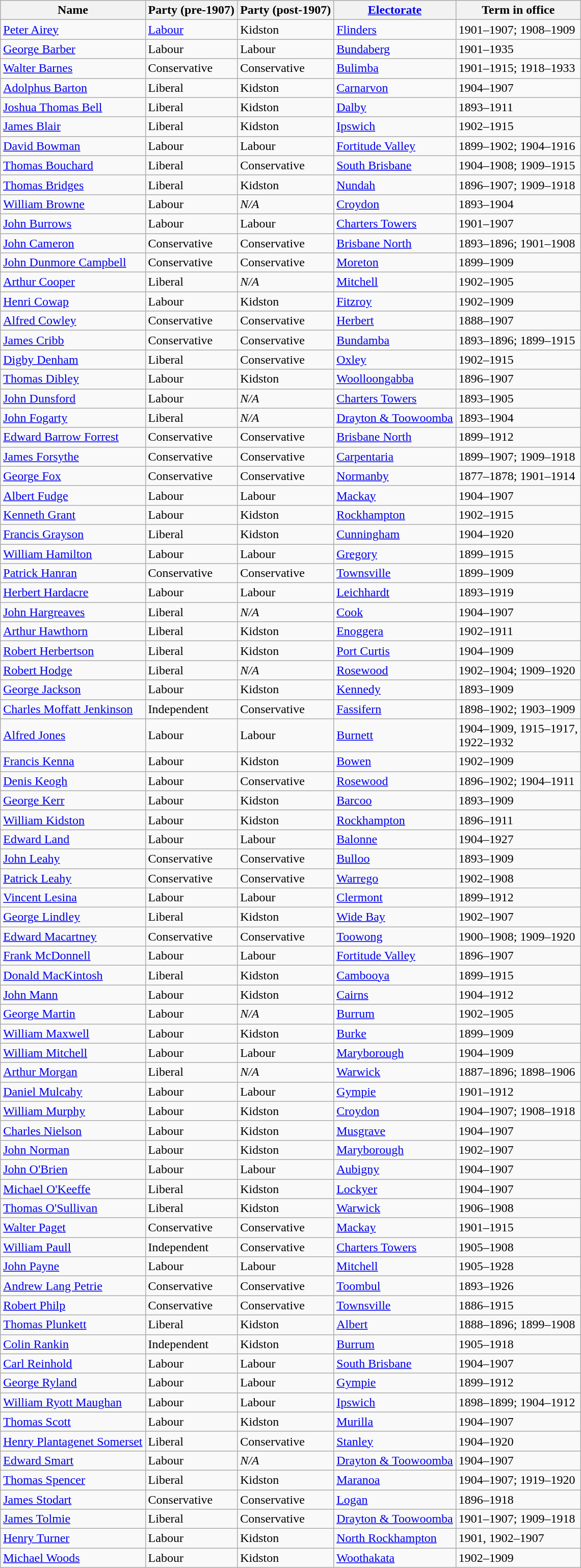<table class="wikitable sortable">
<tr>
<th>Name</th>
<th>Party (pre-1907)</th>
<th>Party (post-1907)</th>
<th><a href='#'>Electorate</a></th>
<th>Term in office</th>
</tr>
<tr>
<td><a href='#'>Peter Airey</a></td>
<td><a href='#'>Labour</a></td>
<td>Kidston</td>
<td><a href='#'>Flinders</a></td>
<td>1901–1907; 1908–1909</td>
</tr>
<tr>
<td><a href='#'>George Barber</a></td>
<td>Labour</td>
<td>Labour</td>
<td><a href='#'>Bundaberg</a></td>
<td>1901–1935</td>
</tr>
<tr>
<td><a href='#'>Walter Barnes</a></td>
<td>Conservative</td>
<td>Conservative</td>
<td><a href='#'>Bulimba</a></td>
<td>1901–1915; 1918–1933</td>
</tr>
<tr>
<td><a href='#'>Adolphus Barton</a></td>
<td>Liberal</td>
<td>Kidston</td>
<td><a href='#'>Carnarvon</a></td>
<td>1904–1907</td>
</tr>
<tr>
<td><a href='#'>Joshua Thomas Bell</a></td>
<td>Liberal</td>
<td>Kidston</td>
<td><a href='#'>Dalby</a></td>
<td>1893–1911</td>
</tr>
<tr>
<td><a href='#'>James Blair</a></td>
<td>Liberal</td>
<td>Kidston</td>
<td><a href='#'>Ipswich</a></td>
<td>1902–1915</td>
</tr>
<tr>
<td><a href='#'>David Bowman</a></td>
<td>Labour</td>
<td>Labour</td>
<td><a href='#'>Fortitude Valley</a></td>
<td>1899–1902; 1904–1916</td>
</tr>
<tr>
<td><a href='#'>Thomas Bouchard</a></td>
<td>Liberal</td>
<td>Conservative</td>
<td><a href='#'>South Brisbane</a></td>
<td>1904–1908; 1909–1915</td>
</tr>
<tr>
<td><a href='#'>Thomas Bridges</a></td>
<td>Liberal</td>
<td>Kidston</td>
<td><a href='#'>Nundah</a></td>
<td>1896–1907; 1909–1918</td>
</tr>
<tr>
<td><a href='#'>William Browne</a></td>
<td>Labour</td>
<td><em>N/A</em></td>
<td><a href='#'>Croydon</a></td>
<td>1893–1904</td>
</tr>
<tr>
<td><a href='#'>John Burrows</a></td>
<td>Labour</td>
<td>Labour</td>
<td><a href='#'>Charters Towers</a></td>
<td>1901–1907</td>
</tr>
<tr>
<td><a href='#'>John Cameron</a></td>
<td>Conservative</td>
<td>Conservative</td>
<td><a href='#'>Brisbane North</a></td>
<td>1893–1896; 1901–1908</td>
</tr>
<tr>
<td><a href='#'>John Dunmore Campbell</a></td>
<td>Conservative</td>
<td>Conservative</td>
<td><a href='#'>Moreton</a></td>
<td>1899–1909</td>
</tr>
<tr>
<td><a href='#'>Arthur Cooper</a></td>
<td>Liberal</td>
<td><em>N/A</em></td>
<td><a href='#'>Mitchell</a></td>
<td>1902–1905</td>
</tr>
<tr>
<td><a href='#'>Henri Cowap</a></td>
<td>Labour</td>
<td>Kidston</td>
<td><a href='#'>Fitzroy</a></td>
<td>1902–1909</td>
</tr>
<tr>
<td><a href='#'>Alfred Cowley</a></td>
<td>Conservative</td>
<td>Conservative</td>
<td><a href='#'>Herbert</a></td>
<td>1888–1907</td>
</tr>
<tr>
<td><a href='#'>James Cribb</a></td>
<td>Conservative</td>
<td>Conservative</td>
<td><a href='#'>Bundamba</a></td>
<td>1893–1896; 1899–1915</td>
</tr>
<tr>
<td><a href='#'>Digby Denham</a></td>
<td>Liberal</td>
<td>Conservative</td>
<td><a href='#'>Oxley</a></td>
<td>1902–1915</td>
</tr>
<tr>
<td><a href='#'>Thomas Dibley</a></td>
<td>Labour</td>
<td>Kidston</td>
<td><a href='#'>Woolloongabba</a></td>
<td>1896–1907</td>
</tr>
<tr>
<td><a href='#'>John Dunsford</a></td>
<td>Labour</td>
<td><em>N/A</em></td>
<td><a href='#'>Charters Towers</a></td>
<td>1893–1905</td>
</tr>
<tr>
<td><a href='#'>John Fogarty</a></td>
<td>Liberal</td>
<td><em>N/A</em></td>
<td><a href='#'>Drayton & Toowoomba</a></td>
<td>1893–1904</td>
</tr>
<tr>
<td><a href='#'>Edward Barrow Forrest</a></td>
<td>Conservative</td>
<td>Conservative</td>
<td><a href='#'>Brisbane North</a></td>
<td>1899–1912</td>
</tr>
<tr>
<td><a href='#'>James Forsythe</a></td>
<td>Conservative</td>
<td>Conservative</td>
<td><a href='#'>Carpentaria</a></td>
<td>1899–1907; 1909–1918</td>
</tr>
<tr>
<td><a href='#'>George Fox</a></td>
<td>Conservative</td>
<td>Conservative</td>
<td><a href='#'>Normanby</a></td>
<td>1877–1878; 1901–1914</td>
</tr>
<tr>
<td><a href='#'>Albert Fudge</a></td>
<td>Labour</td>
<td>Labour</td>
<td><a href='#'>Mackay</a></td>
<td>1904–1907</td>
</tr>
<tr>
<td><a href='#'>Kenneth Grant</a></td>
<td>Labour</td>
<td>Kidston</td>
<td><a href='#'>Rockhampton</a></td>
<td>1902–1915</td>
</tr>
<tr>
<td><a href='#'>Francis Grayson</a></td>
<td>Liberal</td>
<td>Kidston</td>
<td><a href='#'>Cunningham</a></td>
<td>1904–1920</td>
</tr>
<tr>
<td><a href='#'>William Hamilton</a></td>
<td>Labour</td>
<td>Labour</td>
<td><a href='#'>Gregory</a></td>
<td>1899–1915</td>
</tr>
<tr>
<td><a href='#'>Patrick Hanran</a></td>
<td>Conservative</td>
<td>Conservative</td>
<td><a href='#'>Townsville</a></td>
<td>1899–1909</td>
</tr>
<tr>
<td><a href='#'>Herbert Hardacre</a></td>
<td>Labour</td>
<td>Labour</td>
<td><a href='#'>Leichhardt</a></td>
<td>1893–1919</td>
</tr>
<tr>
<td><a href='#'>John Hargreaves</a></td>
<td>Liberal</td>
<td><em>N/A</em></td>
<td><a href='#'>Cook</a></td>
<td>1904–1907</td>
</tr>
<tr>
<td><a href='#'>Arthur Hawthorn</a></td>
<td>Liberal</td>
<td>Kidston</td>
<td><a href='#'>Enoggera</a></td>
<td>1902–1911</td>
</tr>
<tr>
<td><a href='#'>Robert Herbertson</a></td>
<td>Liberal</td>
<td>Kidston</td>
<td><a href='#'>Port Curtis</a></td>
<td>1904–1909</td>
</tr>
<tr>
<td><a href='#'>Robert Hodge</a></td>
<td>Liberal</td>
<td><em>N/A</em></td>
<td><a href='#'>Rosewood</a></td>
<td>1902–1904; 1909–1920</td>
</tr>
<tr>
<td><a href='#'>George Jackson</a></td>
<td>Labour</td>
<td>Kidston</td>
<td><a href='#'>Kennedy</a></td>
<td>1893–1909</td>
</tr>
<tr>
<td><a href='#'>Charles Moffatt Jenkinson</a></td>
<td>Independent</td>
<td>Conservative</td>
<td><a href='#'>Fassifern</a></td>
<td>1898–1902; 1903–1909</td>
</tr>
<tr>
<td><a href='#'>Alfred Jones</a></td>
<td>Labour</td>
<td>Labour</td>
<td><a href='#'>Burnett</a></td>
<td>1904–1909, 1915–1917,<br>1922–1932</td>
</tr>
<tr>
<td><a href='#'>Francis Kenna</a></td>
<td>Labour</td>
<td>Kidston</td>
<td><a href='#'>Bowen</a></td>
<td>1902–1909</td>
</tr>
<tr>
<td><a href='#'>Denis Keogh</a></td>
<td>Labour</td>
<td>Conservative</td>
<td><a href='#'>Rosewood</a></td>
<td>1896–1902; 1904–1911</td>
</tr>
<tr>
<td><a href='#'>George Kerr</a></td>
<td>Labour</td>
<td>Kidston</td>
<td><a href='#'>Barcoo</a></td>
<td>1893–1909</td>
</tr>
<tr>
<td><a href='#'>William Kidston</a></td>
<td>Labour</td>
<td>Kidston</td>
<td><a href='#'>Rockhampton</a></td>
<td>1896–1911</td>
</tr>
<tr>
<td><a href='#'>Edward Land</a></td>
<td>Labour</td>
<td>Labour</td>
<td><a href='#'>Balonne</a></td>
<td>1904–1927</td>
</tr>
<tr>
<td><a href='#'>John Leahy</a></td>
<td>Conservative</td>
<td>Conservative</td>
<td><a href='#'>Bulloo</a></td>
<td>1893–1909</td>
</tr>
<tr>
<td><a href='#'>Patrick Leahy</a></td>
<td>Conservative</td>
<td>Conservative</td>
<td><a href='#'>Warrego</a></td>
<td>1902–1908</td>
</tr>
<tr>
<td><a href='#'>Vincent Lesina</a></td>
<td>Labour</td>
<td>Labour</td>
<td><a href='#'>Clermont</a></td>
<td>1899–1912</td>
</tr>
<tr>
<td><a href='#'>George Lindley</a></td>
<td>Liberal</td>
<td>Kidston</td>
<td><a href='#'>Wide Bay</a></td>
<td>1902–1907</td>
</tr>
<tr>
<td><a href='#'>Edward Macartney</a></td>
<td>Conservative</td>
<td>Conservative</td>
<td><a href='#'>Toowong</a></td>
<td>1900–1908; 1909–1920</td>
</tr>
<tr>
<td><a href='#'>Frank McDonnell</a></td>
<td>Labour</td>
<td>Labour</td>
<td><a href='#'>Fortitude Valley</a></td>
<td>1896–1907</td>
</tr>
<tr>
<td><a href='#'>Donald MacKintosh</a></td>
<td>Liberal</td>
<td>Kidston</td>
<td><a href='#'>Cambooya</a></td>
<td>1899–1915</td>
</tr>
<tr>
<td><a href='#'>John Mann</a></td>
<td>Labour</td>
<td>Kidston</td>
<td><a href='#'>Cairns</a></td>
<td>1904–1912</td>
</tr>
<tr>
<td><a href='#'>George Martin</a></td>
<td>Labour</td>
<td><em>N/A</em></td>
<td><a href='#'>Burrum</a></td>
<td>1902–1905</td>
</tr>
<tr>
<td><a href='#'>William Maxwell</a></td>
<td>Labour</td>
<td>Kidston</td>
<td><a href='#'>Burke</a></td>
<td>1899–1909</td>
</tr>
<tr>
<td><a href='#'>William Mitchell</a></td>
<td>Labour</td>
<td>Labour</td>
<td><a href='#'>Maryborough</a></td>
<td>1904–1909</td>
</tr>
<tr>
<td><a href='#'>Arthur Morgan</a></td>
<td>Liberal</td>
<td><em>N/A</em></td>
<td><a href='#'>Warwick</a></td>
<td>1887–1896; 1898–1906</td>
</tr>
<tr>
<td><a href='#'>Daniel Mulcahy</a></td>
<td>Labour</td>
<td>Labour</td>
<td><a href='#'>Gympie</a></td>
<td>1901–1912</td>
</tr>
<tr>
<td><a href='#'>William Murphy</a></td>
<td>Labour</td>
<td>Kidston</td>
<td><a href='#'>Croydon</a></td>
<td>1904–1907; 1908–1918</td>
</tr>
<tr>
<td><a href='#'>Charles Nielson</a></td>
<td>Labour</td>
<td>Kidston</td>
<td><a href='#'>Musgrave</a></td>
<td>1904–1907</td>
</tr>
<tr>
<td><a href='#'>John Norman</a></td>
<td>Labour</td>
<td>Kidston</td>
<td><a href='#'>Maryborough</a></td>
<td>1902–1907</td>
</tr>
<tr>
<td><a href='#'>John O'Brien</a></td>
<td>Labour</td>
<td>Labour</td>
<td><a href='#'>Aubigny</a></td>
<td>1904–1907</td>
</tr>
<tr>
<td><a href='#'>Michael O'Keeffe</a></td>
<td>Liberal</td>
<td>Kidston</td>
<td><a href='#'>Lockyer</a></td>
<td>1904–1907</td>
</tr>
<tr>
<td><a href='#'>Thomas O'Sullivan</a></td>
<td>Liberal</td>
<td>Kidston</td>
<td><a href='#'>Warwick</a></td>
<td>1906–1908</td>
</tr>
<tr>
<td><a href='#'>Walter Paget</a></td>
<td>Conservative</td>
<td>Conservative</td>
<td><a href='#'>Mackay</a></td>
<td>1901–1915</td>
</tr>
<tr>
<td><a href='#'>William Paull</a></td>
<td>Independent</td>
<td>Conservative</td>
<td><a href='#'>Charters Towers</a></td>
<td>1905–1908</td>
</tr>
<tr>
<td><a href='#'>John Payne</a></td>
<td>Labour</td>
<td>Labour</td>
<td><a href='#'>Mitchell</a></td>
<td>1905–1928</td>
</tr>
<tr>
<td><a href='#'>Andrew Lang Petrie</a></td>
<td>Conservative</td>
<td>Conservative</td>
<td><a href='#'>Toombul</a></td>
<td>1893–1926</td>
</tr>
<tr>
<td><a href='#'>Robert Philp</a></td>
<td>Conservative</td>
<td>Conservative</td>
<td><a href='#'>Townsville</a></td>
<td>1886–1915</td>
</tr>
<tr>
<td><a href='#'>Thomas Plunkett</a></td>
<td>Liberal</td>
<td>Kidston</td>
<td><a href='#'>Albert</a></td>
<td>1888–1896; 1899–1908</td>
</tr>
<tr>
<td><a href='#'>Colin Rankin</a></td>
<td>Independent</td>
<td>Kidston</td>
<td><a href='#'>Burrum</a></td>
<td>1905–1918</td>
</tr>
<tr>
<td><a href='#'>Carl Reinhold</a></td>
<td>Labour</td>
<td>Labour</td>
<td><a href='#'>South Brisbane</a></td>
<td>1904–1907</td>
</tr>
<tr>
<td><a href='#'>George Ryland</a></td>
<td>Labour</td>
<td>Labour</td>
<td><a href='#'>Gympie</a></td>
<td>1899–1912</td>
</tr>
<tr>
<td><a href='#'>William Ryott Maughan</a></td>
<td>Labour</td>
<td>Labour</td>
<td><a href='#'>Ipswich</a></td>
<td>1898–1899; 1904–1912</td>
</tr>
<tr>
<td><a href='#'>Thomas Scott</a></td>
<td>Labour</td>
<td>Kidston</td>
<td><a href='#'>Murilla</a></td>
<td>1904–1907</td>
</tr>
<tr>
<td><a href='#'>Henry Plantagenet Somerset</a></td>
<td>Liberal</td>
<td>Conservative</td>
<td><a href='#'>Stanley</a></td>
<td>1904–1920</td>
</tr>
<tr>
<td><a href='#'>Edward Smart</a></td>
<td>Labour</td>
<td><em>N/A</em></td>
<td><a href='#'>Drayton & Toowoomba</a></td>
<td>1904–1907</td>
</tr>
<tr>
<td><a href='#'>Thomas Spencer</a></td>
<td>Liberal</td>
<td>Kidston</td>
<td><a href='#'>Maranoa</a></td>
<td>1904–1907; 1919–1920</td>
</tr>
<tr>
<td><a href='#'>James Stodart</a></td>
<td>Conservative</td>
<td>Conservative</td>
<td><a href='#'>Logan</a></td>
<td>1896–1918</td>
</tr>
<tr>
<td><a href='#'>James Tolmie</a></td>
<td>Liberal</td>
<td>Conservative</td>
<td><a href='#'>Drayton & Toowoomba</a></td>
<td>1901–1907; 1909–1918</td>
</tr>
<tr>
<td><a href='#'>Henry Turner</a></td>
<td>Labour</td>
<td>Kidston</td>
<td><a href='#'>North Rockhampton</a></td>
<td>1901, 1902–1907</td>
</tr>
<tr>
<td><a href='#'>Michael Woods</a></td>
<td>Labour</td>
<td>Kidston</td>
<td><a href='#'>Woothakata</a></td>
<td>1902–1909</td>
</tr>
</table>
